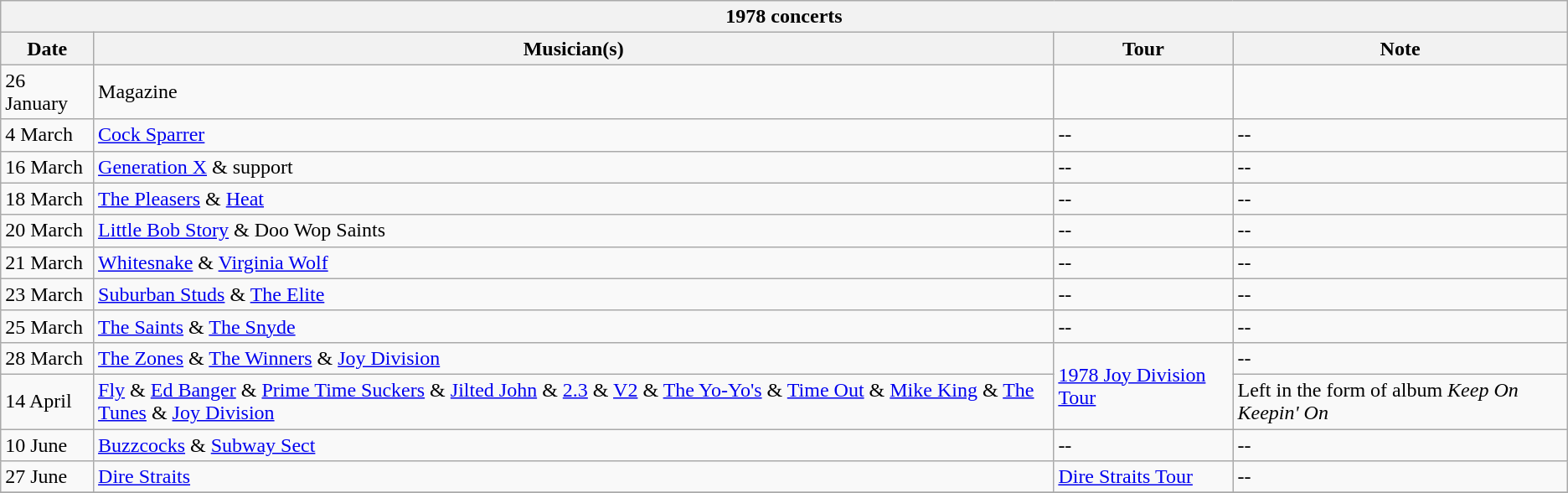<table class="wikitable collapsible collapsed">
<tr>
<th colspan=4>1978 concerts</th>
</tr>
<tr>
<th>Date</th>
<th>Musician(s)</th>
<th>Tour</th>
<th>Note</th>
</tr>
<tr>
<td>26 January</td>
<td>Magazine</td>
<td></td>
<td></td>
</tr>
<tr>
<td>4 March</td>
<td><a href='#'>Cock Sparrer</a></td>
<td>--</td>
<td>--</td>
</tr>
<tr>
<td>16 March</td>
<td><a href='#'>Generation X</a> & support</td>
<td>--</td>
<td>--</td>
</tr>
<tr>
<td>18 March</td>
<td><a href='#'>The Pleasers</a> & <a href='#'>Heat</a></td>
<td>--</td>
<td>--</td>
</tr>
<tr>
<td>20 March</td>
<td><a href='#'>Little Bob Story</a> & Doo Wop Saints</td>
<td>--</td>
<td>--</td>
</tr>
<tr>
<td>21 March</td>
<td><a href='#'>Whitesnake</a> & <a href='#'>Virginia Wolf</a></td>
<td>--</td>
<td>--</td>
</tr>
<tr>
<td>23 March</td>
<td><a href='#'>Suburban Studs</a> & <a href='#'>The Elite</a></td>
<td>--</td>
<td>--</td>
</tr>
<tr>
<td>25 March</td>
<td><a href='#'>The Saints</a> & <a href='#'>The Snyde</a></td>
<td>--</td>
<td>--</td>
</tr>
<tr>
<td>28 March</td>
<td><a href='#'>The Zones</a> & <a href='#'>The Winners</a> & <a href='#'>Joy Division</a></td>
<td rowspan=2><a href='#'>1978 Joy Division Tour</a></td>
<td>--</td>
</tr>
<tr>
<td>14 April</td>
<td><a href='#'>Fly</a> & <a href='#'>Ed Banger</a> & <a href='#'>Prime Time Suckers</a> & <a href='#'>Jilted John</a> & <a href='#'>2.3</a> & <a href='#'>V2</a> & <a href='#'>The Yo-Yo's</a> & <a href='#'>Time Out</a> & <a href='#'>Mike King</a> & <a href='#'>The Tunes</a> & <a href='#'>Joy Division</a></td>
<td>Left in the form of album <em>Keep On Keepin' On</em></td>
</tr>
<tr>
<td>10 June</td>
<td><a href='#'>Buzzcocks</a> & <a href='#'>Subway Sect</a></td>
<td>--</td>
<td>--</td>
</tr>
<tr>
<td>27 June</td>
<td><a href='#'>Dire Straits</a></td>
<td><a href='#'>Dire Straits Tour</a></td>
<td>--</td>
</tr>
<tr>
</tr>
</table>
